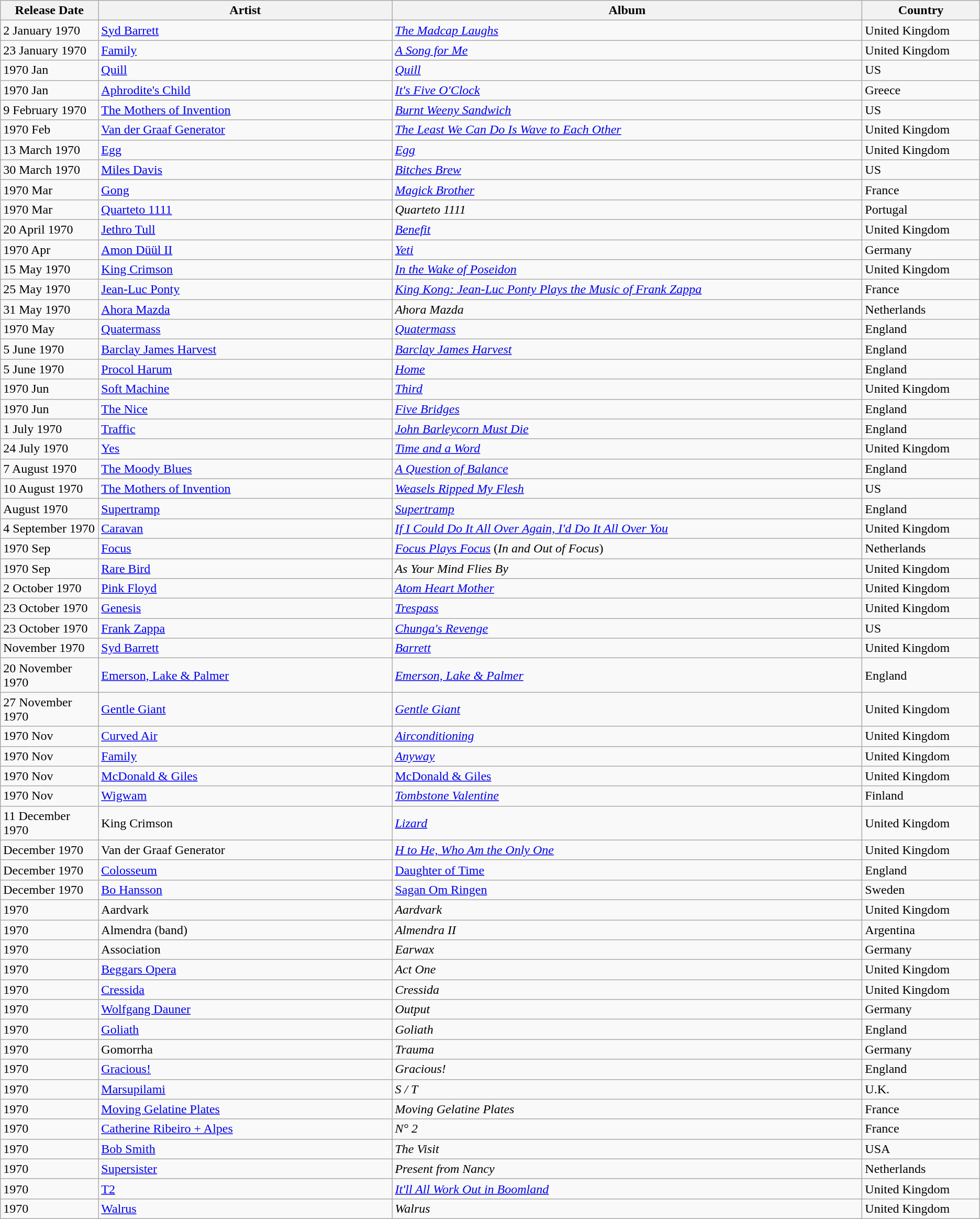<table class="wikitable">
<tr>
<th style="text-align:center; width:10%;">Release Date</th>
<th style="text-align:center; width:30%;">Artist</th>
<th style="text-align:center; width:48%;">Album</th>
<th style="text-align:center; width:12%;">Country</th>
</tr>
<tr>
<td>2 January 1970</td>
<td><a href='#'>Syd Barrett</a></td>
<td><em><a href='#'>The Madcap Laughs</a></em></td>
<td>United Kingdom</td>
</tr>
<tr>
<td>23 January 1970</td>
<td><a href='#'>Family</a></td>
<td><em><a href='#'>A Song for Me</a></em></td>
<td>United Kingdom</td>
</tr>
<tr>
<td>1970 Jan</td>
<td><a href='#'>Quill</a></td>
<td><em><a href='#'>Quill</a></em></td>
<td>US</td>
</tr>
<tr>
<td>1970 Jan</td>
<td><a href='#'>Aphrodite's Child</a></td>
<td><em><a href='#'>It's Five O'Clock</a></em></td>
<td>Greece</td>
</tr>
<tr>
<td>9 February 1970</td>
<td><a href='#'>The Mothers of Invention</a></td>
<td><em><a href='#'>Burnt Weeny Sandwich</a></em></td>
<td>US</td>
</tr>
<tr>
<td>1970 Feb</td>
<td><a href='#'>Van der Graaf Generator</a></td>
<td><em><a href='#'>The Least We Can Do Is Wave to Each Other</a></em></td>
<td>United Kingdom</td>
</tr>
<tr>
<td>13 March 1970</td>
<td><a href='#'>Egg</a></td>
<td><em><a href='#'>Egg</a></em></td>
<td>United Kingdom</td>
</tr>
<tr>
<td>30 March 1970</td>
<td><a href='#'>Miles Davis</a></td>
<td><em><a href='#'>Bitches Brew</a></em></td>
<td>US</td>
</tr>
<tr>
<td>1970 Mar</td>
<td><a href='#'>Gong</a></td>
<td><em><a href='#'>Magick Brother</a></em></td>
<td>France</td>
</tr>
<tr>
<td>1970 Mar</td>
<td><a href='#'>Quarteto 1111</a></td>
<td><em>Quarteto 1111</em></td>
<td>Portugal</td>
</tr>
<tr>
<td>20 April 1970</td>
<td><a href='#'>Jethro Tull</a></td>
<td><em><a href='#'>Benefit</a></em></td>
<td>United Kingdom</td>
</tr>
<tr>
<td>1970 Apr</td>
<td><a href='#'>Amon Düül II</a></td>
<td><em><a href='#'>Yeti</a></em></td>
<td>Germany</td>
</tr>
<tr>
<td>15 May 1970</td>
<td><a href='#'>King Crimson</a></td>
<td><em><a href='#'>In the Wake of Poseidon</a></em></td>
<td>United Kingdom</td>
</tr>
<tr>
<td>25 May 1970</td>
<td><a href='#'>Jean-Luc Ponty</a></td>
<td><em><a href='#'>King Kong: Jean-Luc Ponty Plays the Music of Frank Zappa</a></em></td>
<td>France</td>
</tr>
<tr>
<td>31 May 1970</td>
<td><a href='#'>Ahora Mazda</a></td>
<td><em>Ahora Mazda</em></td>
<td>Netherlands</td>
</tr>
<tr>
<td>1970 May</td>
<td><a href='#'>Quatermass</a></td>
<td><em><a href='#'>Quatermass</a></em></td>
<td>England</td>
</tr>
<tr>
<td>5 June 1970</td>
<td><a href='#'>Barclay James Harvest</a></td>
<td><em><a href='#'>Barclay James Harvest</a></em></td>
<td>England</td>
</tr>
<tr>
<td>5 June 1970</td>
<td><a href='#'>Procol Harum</a></td>
<td><em><a href='#'>Home</a></em></td>
<td>England</td>
</tr>
<tr>
<td>1970 Jun</td>
<td><a href='#'>Soft Machine</a></td>
<td><em><a href='#'>Third</a></em></td>
<td>United Kingdom</td>
</tr>
<tr>
<td>1970 Jun</td>
<td><a href='#'>The Nice</a></td>
<td><em><a href='#'>Five Bridges</a></em></td>
<td>England</td>
</tr>
<tr>
<td>1 July 1970</td>
<td><a href='#'>Traffic</a></td>
<td><em><a href='#'>John Barleycorn Must Die</a></em></td>
<td>England</td>
</tr>
<tr>
<td>24 July 1970</td>
<td><a href='#'>Yes</a></td>
<td><em><a href='#'>Time and a Word</a></em></td>
<td>United Kingdom</td>
</tr>
<tr>
<td>7 August 1970</td>
<td><a href='#'>The Moody Blues</a></td>
<td><em><a href='#'>A Question of Balance</a></em></td>
<td>England</td>
</tr>
<tr>
<td>10 August 1970</td>
<td><a href='#'>The Mothers of Invention</a></td>
<td><em><a href='#'>Weasels Ripped My Flesh</a></em></td>
<td>US</td>
</tr>
<tr>
<td>August 1970</td>
<td><a href='#'>Supertramp</a></td>
<td><em><a href='#'>Supertramp</a></em></td>
<td>England</td>
</tr>
<tr>
<td>4 September 1970</td>
<td><a href='#'>Caravan</a></td>
<td><em><a href='#'>If I Could Do It All Over Again, I'd Do It All Over You</a></em></td>
<td>United Kingdom</td>
</tr>
<tr>
<td>1970 Sep</td>
<td><a href='#'>Focus</a></td>
<td><em><a href='#'>Focus Plays Focus</a></em> (<em>In and Out of Focus</em>)</td>
<td>Netherlands</td>
</tr>
<tr>
<td>1970 Sep</td>
<td><a href='#'>Rare Bird</a></td>
<td><em>As Your Mind Flies By</em></td>
<td>United Kingdom</td>
</tr>
<tr>
<td>2 October 1970</td>
<td><a href='#'>Pink Floyd</a></td>
<td><em><a href='#'>Atom Heart Mother</a></em></td>
<td>United Kingdom</td>
</tr>
<tr>
<td>23 October 1970</td>
<td><a href='#'>Genesis</a></td>
<td><em><a href='#'>Trespass</a></em></td>
<td>United Kingdom</td>
</tr>
<tr>
<td>23 October 1970</td>
<td><a href='#'>Frank Zappa</a></td>
<td><em><a href='#'>Chunga's Revenge</a></em></td>
<td>US</td>
</tr>
<tr>
<td>November 1970</td>
<td><a href='#'>Syd Barrett</a></td>
<td><em><a href='#'>Barrett</a></em></td>
<td>United Kingdom</td>
</tr>
<tr>
<td>20 November 1970</td>
<td><a href='#'>Emerson, Lake & Palmer</a></td>
<td><em><a href='#'>Emerson, Lake & Palmer</a></em></td>
<td>England</td>
</tr>
<tr>
<td>27 November 1970</td>
<td><a href='#'>Gentle Giant</a></td>
<td><em><a href='#'>Gentle Giant</a></em></td>
<td>United Kingdom</td>
</tr>
<tr>
<td>1970 Nov</td>
<td><a href='#'>Curved Air</a></td>
<td><em><a href='#'>Airconditioning</a></em></td>
<td>United Kingdom</td>
</tr>
<tr>
<td>1970 Nov</td>
<td><a href='#'>Family</a></td>
<td><em><a href='#'>Anyway</a></em></td>
<td>United Kingdom</td>
</tr>
<tr>
<td>1970 Nov</td>
<td><a href='#'>McDonald & Giles</a></td>
<td><a href='#'>McDonald & Giles</a></td>
<td>United Kingdom</td>
</tr>
<tr>
<td>1970 Nov</td>
<td><a href='#'>Wigwam</a></td>
<td><em><a href='#'>Tombstone Valentine</a></em></td>
<td>Finland</td>
</tr>
<tr>
<td>11 December 1970</td>
<td>King Crimson</td>
<td><em><a href='#'>Lizard</a></em></td>
<td>United Kingdom</td>
</tr>
<tr>
<td>December 1970</td>
<td>Van der Graaf Generator</td>
<td><em><a href='#'>H to He, Who Am the Only One</a></em></td>
<td>United Kingdom</td>
</tr>
<tr>
<td>December 1970</td>
<td><a href='#'>Colosseum</a></td>
<td><a href='#'>Daughter of Time</a></td>
<td>England</td>
</tr>
<tr>
<td>December 1970</td>
<td><a href='#'>Bo Hansson</a></td>
<td><a href='#'>Sagan Om Ringen</a></td>
<td>Sweden</td>
</tr>
<tr>
<td>1970</td>
<td>Aardvark</td>
<td><em>Aardvark</em></td>
<td>United Kingdom</td>
</tr>
<tr>
<td>1970</td>
<td>Almendra (band)</td>
<td><em>Almendra II</em></td>
<td>Argentina</td>
</tr>
<tr>
<td>1970</td>
<td>Association</td>
<td><em>Earwax</em></td>
<td>Germany</td>
</tr>
<tr>
<td>1970</td>
<td><a href='#'>Beggars Opera</a></td>
<td><em>Act One</em></td>
<td>United Kingdom</td>
</tr>
<tr>
<td>1970</td>
<td><a href='#'>Cressida</a></td>
<td><em>Cressida</em></td>
<td>United Kingdom</td>
</tr>
<tr>
<td>1970</td>
<td><a href='#'>Wolfgang Dauner</a></td>
<td><em>Output</em></td>
<td>Germany</td>
</tr>
<tr>
<td>1970</td>
<td><a href='#'>Goliath</a></td>
<td><em>Goliath</em></td>
<td>England</td>
</tr>
<tr>
<td>1970</td>
<td>Gomorrha</td>
<td><em>Trauma</em></td>
<td>Germany</td>
</tr>
<tr>
<td>1970</td>
<td><a href='#'>Gracious!</a></td>
<td><em>Gracious!</em></td>
<td>England</td>
</tr>
<tr>
<td>1970</td>
<td><a href='#'>Marsupilami</a></td>
<td><em>S / T</em></td>
<td>U.K.</td>
</tr>
<tr>
<td>1970</td>
<td><a href='#'>Moving Gelatine Plates</a></td>
<td><em>Moving Gelatine Plates</em></td>
<td>France</td>
</tr>
<tr>
<td>1970</td>
<td><a href='#'>Catherine Ribeiro + Alpes</a></td>
<td><em>N° 2</em></td>
<td>France</td>
</tr>
<tr>
<td>1970</td>
<td><a href='#'>Bob Smith</a></td>
<td><em>The Visit</em></td>
<td>USA</td>
</tr>
<tr>
<td>1970</td>
<td><a href='#'>Supersister</a></td>
<td><em>Present from Nancy</em></td>
<td>Netherlands</td>
</tr>
<tr>
<td>1970</td>
<td><a href='#'>T2</a></td>
<td><em><a href='#'>It'll All Work Out in Boomland</a></em></td>
<td>United Kingdom</td>
</tr>
<tr>
<td>1970</td>
<td><a href='#'>Walrus</a></td>
<td><em>Walrus</em></td>
<td>United Kingdom</td>
</tr>
</table>
